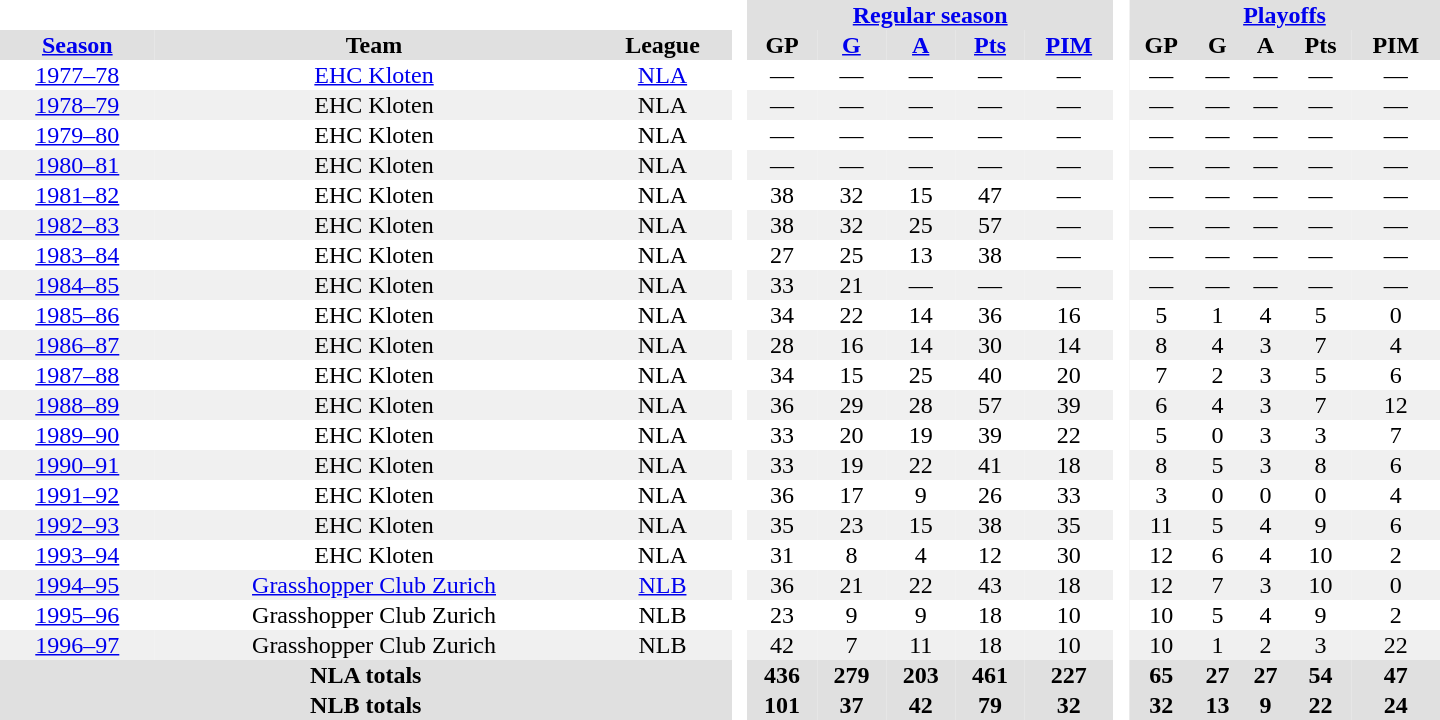<table border="0" cellpadding="1" cellspacing="0" style="text-align:center; width:60em">
<tr bgcolor="#e0e0e0">
<th colspan="3" bgcolor="#ffffff"> </th>
<th rowspan="99" bgcolor="#ffffff"> </th>
<th colspan="5"><a href='#'>Regular season</a></th>
<th rowspan="99" bgcolor="#ffffff"> </th>
<th colspan="5"><a href='#'>Playoffs</a></th>
</tr>
<tr bgcolor="#e0e0e0">
<th><a href='#'>Season</a></th>
<th>Team</th>
<th>League</th>
<th>GP</th>
<th><a href='#'>G</a></th>
<th><a href='#'>A</a></th>
<th><a href='#'>Pts</a></th>
<th><a href='#'>PIM</a></th>
<th>GP</th>
<th>G</th>
<th>A</th>
<th>Pts</th>
<th>PIM</th>
</tr>
<tr>
<td><a href='#'>1977–78</a></td>
<td><a href='#'>EHC Kloten</a></td>
<td><a href='#'>NLA</a></td>
<td>—</td>
<td>—</td>
<td>—</td>
<td>—</td>
<td>—</td>
<td>—</td>
<td>—</td>
<td>—</td>
<td>—</td>
<td>—</td>
</tr>
<tr bgcolor="#f0f0f0">
<td><a href='#'>1978–79</a></td>
<td>EHC Kloten</td>
<td>NLA</td>
<td>—</td>
<td>—</td>
<td>—</td>
<td>—</td>
<td>—</td>
<td>—</td>
<td>—</td>
<td>—</td>
<td>—</td>
<td>—</td>
</tr>
<tr>
<td><a href='#'>1979–80</a></td>
<td>EHC Kloten</td>
<td>NLA</td>
<td>—</td>
<td>—</td>
<td>—</td>
<td>—</td>
<td>—</td>
<td>—</td>
<td>—</td>
<td>—</td>
<td>—</td>
<td>—</td>
</tr>
<tr bgcolor="#f0f0f0">
<td><a href='#'>1980–81</a></td>
<td>EHC Kloten</td>
<td>NLA</td>
<td>—</td>
<td>—</td>
<td>—</td>
<td>—</td>
<td>—</td>
<td>—</td>
<td>—</td>
<td>—</td>
<td>—</td>
<td>—</td>
</tr>
<tr>
<td><a href='#'>1981–82</a></td>
<td>EHC Kloten</td>
<td>NLA</td>
<td>38</td>
<td>32</td>
<td>15</td>
<td>47</td>
<td>—</td>
<td>—</td>
<td>—</td>
<td>—</td>
<td>—</td>
<td>—</td>
</tr>
<tr bgcolor="#f0f0f0">
<td><a href='#'>1982–83</a></td>
<td>EHC Kloten</td>
<td>NLA</td>
<td>38</td>
<td>32</td>
<td>25</td>
<td>57</td>
<td>—</td>
<td>—</td>
<td>—</td>
<td>—</td>
<td>—</td>
<td>—</td>
</tr>
<tr>
<td><a href='#'>1983–84</a></td>
<td>EHC Kloten</td>
<td>NLA</td>
<td>27</td>
<td>25</td>
<td>13</td>
<td>38</td>
<td>—</td>
<td>—</td>
<td>—</td>
<td>—</td>
<td>—</td>
<td>—</td>
</tr>
<tr bgcolor="#f0f0f0">
<td><a href='#'>1984–85</a></td>
<td>EHC Kloten</td>
<td>NLA</td>
<td>33</td>
<td>21</td>
<td>—</td>
<td>—</td>
<td>—</td>
<td>—</td>
<td>—</td>
<td>—</td>
<td>—</td>
<td>—</td>
</tr>
<tr>
<td><a href='#'>1985–86</a></td>
<td>EHC Kloten</td>
<td>NLA</td>
<td>34</td>
<td>22</td>
<td>14</td>
<td>36</td>
<td>16</td>
<td>5</td>
<td>1</td>
<td>4</td>
<td>5</td>
<td>0</td>
</tr>
<tr bgcolor="#f0f0f0">
<td><a href='#'>1986–87</a></td>
<td>EHC Kloten</td>
<td>NLA</td>
<td>28</td>
<td>16</td>
<td>14</td>
<td>30</td>
<td>14</td>
<td>8</td>
<td>4</td>
<td>3</td>
<td>7</td>
<td>4</td>
</tr>
<tr>
<td><a href='#'>1987–88</a></td>
<td>EHC Kloten</td>
<td>NLA</td>
<td>34</td>
<td>15</td>
<td>25</td>
<td>40</td>
<td>20</td>
<td>7</td>
<td>2</td>
<td>3</td>
<td>5</td>
<td>6</td>
</tr>
<tr bgcolor="#f0f0f0">
<td><a href='#'>1988–89</a></td>
<td>EHC Kloten</td>
<td>NLA</td>
<td>36</td>
<td>29</td>
<td>28</td>
<td>57</td>
<td>39</td>
<td>6</td>
<td>4</td>
<td>3</td>
<td>7</td>
<td>12</td>
</tr>
<tr>
<td><a href='#'>1989–90</a></td>
<td>EHC Kloten</td>
<td>NLA</td>
<td>33</td>
<td>20</td>
<td>19</td>
<td>39</td>
<td>22</td>
<td>5</td>
<td>0</td>
<td>3</td>
<td>3</td>
<td>7</td>
</tr>
<tr bgcolor="#f0f0f0">
<td><a href='#'>1990–91</a></td>
<td>EHC Kloten</td>
<td>NLA</td>
<td>33</td>
<td>19</td>
<td>22</td>
<td>41</td>
<td>18</td>
<td>8</td>
<td>5</td>
<td>3</td>
<td>8</td>
<td>6</td>
</tr>
<tr>
<td><a href='#'>1991–92</a></td>
<td>EHC Kloten</td>
<td>NLA</td>
<td>36</td>
<td>17</td>
<td>9</td>
<td>26</td>
<td>33</td>
<td>3</td>
<td>0</td>
<td>0</td>
<td>0</td>
<td>4</td>
</tr>
<tr bgcolor="#f0f0f0">
<td><a href='#'>1992–93</a></td>
<td>EHC Kloten</td>
<td>NLA</td>
<td>35</td>
<td>23</td>
<td>15</td>
<td>38</td>
<td>35</td>
<td>11</td>
<td>5</td>
<td>4</td>
<td>9</td>
<td>6</td>
</tr>
<tr>
<td><a href='#'>1993–94</a></td>
<td>EHC Kloten</td>
<td>NLA</td>
<td>31</td>
<td>8</td>
<td>4</td>
<td>12</td>
<td>30</td>
<td>12</td>
<td>6</td>
<td>4</td>
<td>10</td>
<td>2</td>
</tr>
<tr bgcolor="#f0f0f0">
<td><a href='#'>1994–95</a></td>
<td><a href='#'>Grasshopper Club Zurich</a></td>
<td><a href='#'>NLB</a></td>
<td>36</td>
<td>21</td>
<td>22</td>
<td>43</td>
<td>18</td>
<td>12</td>
<td>7</td>
<td>3</td>
<td>10</td>
<td>0</td>
</tr>
<tr>
<td><a href='#'>1995–96</a></td>
<td>Grasshopper Club Zurich</td>
<td>NLB</td>
<td>23</td>
<td>9</td>
<td>9</td>
<td>18</td>
<td>10</td>
<td>10</td>
<td>5</td>
<td>4</td>
<td>9</td>
<td>2</td>
</tr>
<tr bgcolor="#f0f0f0">
<td><a href='#'>1996–97</a></td>
<td>Grasshopper Club Zurich</td>
<td>NLB</td>
<td>42</td>
<td>7</td>
<td>11</td>
<td>18</td>
<td>10</td>
<td>10</td>
<td>1</td>
<td>2</td>
<td>3</td>
<td>22</td>
</tr>
<tr>
</tr>
<tr ALIGN="center" bgcolor="#e0e0e0">
<th colspan="3">NLA totals</th>
<th ALIGN="center">436</th>
<th ALIGN="center">279</th>
<th ALIGN="center">203</th>
<th ALIGN="center">461</th>
<th ALIGN="center">227</th>
<th ALIGN="center">65</th>
<th ALIGN="center">27</th>
<th ALIGN="center">27</th>
<th ALIGN="center">54</th>
<th ALIGN="center">47</th>
</tr>
<tr>
</tr>
<tr ALIGN="center" bgcolor="#e0e0e0">
<th colspan="3">NLB totals</th>
<th ALIGN="center">101</th>
<th ALIGN="center">37</th>
<th ALIGN="center">42</th>
<th ALIGN="center">79</th>
<th ALIGN="center">32</th>
<th ALIGN="center">32</th>
<th ALIGN="center">13</th>
<th ALIGN="center">9</th>
<th ALIGN="center">22</th>
<th ALIGN="center">24</th>
</tr>
</table>
